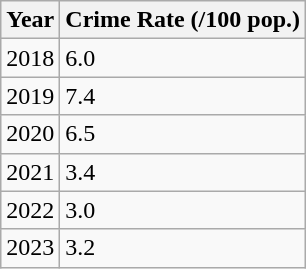<table class="wikitable">
<tr>
<th>Year</th>
<th>Crime Rate (/100 pop.)</th>
</tr>
<tr>
<td>2018</td>
<td>6.0</td>
</tr>
<tr>
<td>2019</td>
<td>7.4</td>
</tr>
<tr>
<td>2020</td>
<td>6.5</td>
</tr>
<tr>
<td>2021</td>
<td>3.4</td>
</tr>
<tr>
<td>2022</td>
<td>3.0</td>
</tr>
<tr>
<td>2023</td>
<td>3.2</td>
</tr>
</table>
